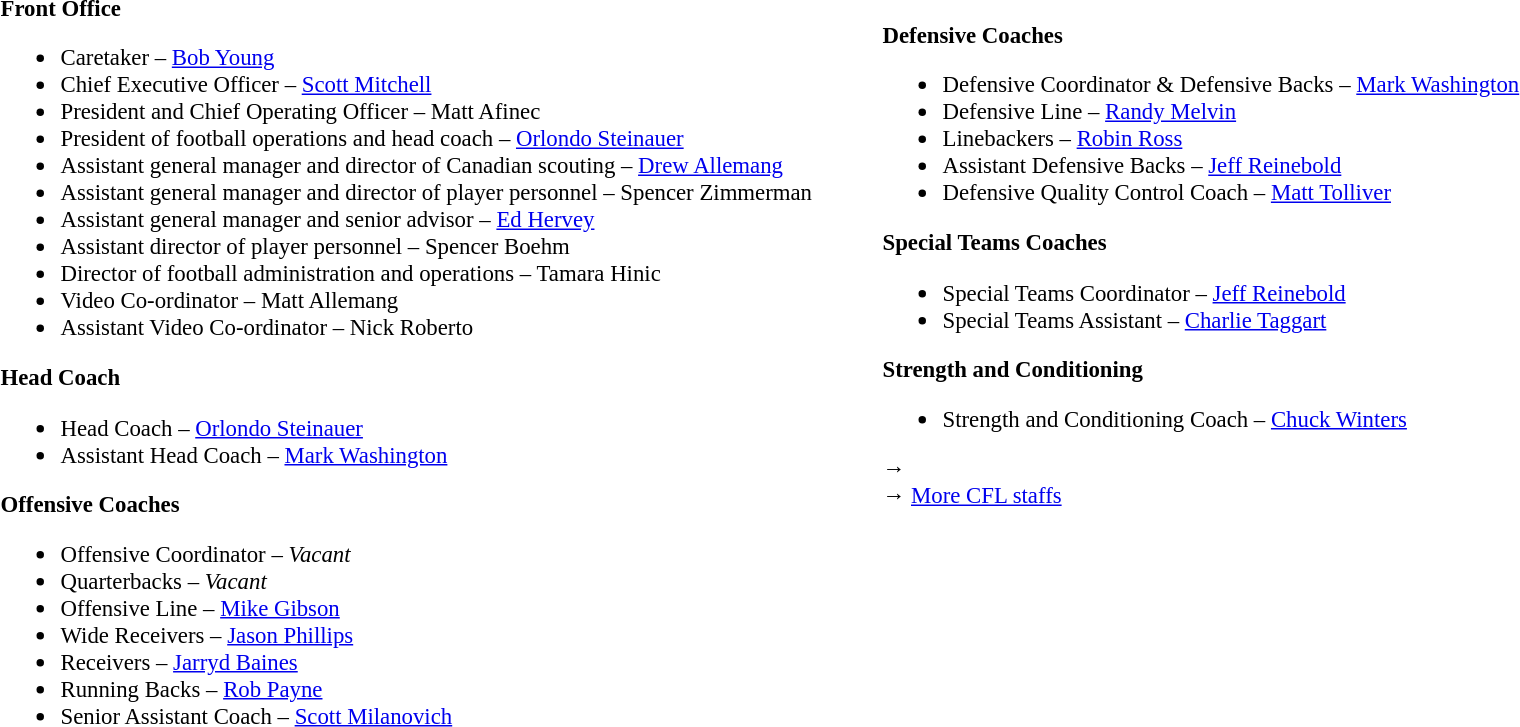<table class="toccolours" style="text-align: left;">
<tr>
<td colspan=7 style="text-align:right;"></td>
</tr>
<tr>
<td style="vertical-align:top;"></td>
<td style="font-size: 95%;vertical-align:top;"><strong>Front Office</strong><br><ul><li>Caretaker – <a href='#'>Bob Young</a></li><li>Chief Executive Officer – <a href='#'>Scott Mitchell</a></li><li>President and Chief Operating Officer – Matt Afinec</li><li>President of football operations and head coach – <a href='#'>Orlondo Steinauer</a></li><li>Assistant general manager and director of Canadian scouting – <a href='#'>Drew Allemang</a></li><li>Assistant general manager and director of player personnel – Spencer Zimmerman</li><li>Assistant general manager and senior advisor – <a href='#'>Ed Hervey</a></li><li>Assistant director of player personnel – Spencer Boehm</li><li>Director of football administration and operations – Tamara Hinic</li><li>Video Co-ordinator – Matt Allemang</li><li>Assistant Video Co-ordinator – Nick Roberto</li></ul><strong>Head Coach</strong><ul><li>Head Coach – <a href='#'>Orlondo Steinauer</a></li><li>Assistant Head Coach – <a href='#'>Mark Washington</a></li></ul><strong>Offensive Coaches</strong><ul><li>Offensive Coordinator – <em>Vacant</em></li><li>Quarterbacks – <em>Vacant</em></li><li>Offensive Line – <a href='#'>Mike Gibson</a></li><li>Wide Receivers – <a href='#'>Jason Phillips</a></li><li>Receivers – <a href='#'>Jarryd Baines</a></li><li>Running Backs – <a href='#'>Rob Payne</a></li><li>Senior Assistant Coach – <a href='#'>Scott Milanovich</a></li></ul></td>
<td width="35"> </td>
<td style="vertical-align:top;"></td>
<td style="font-size: 95%;vertical-align:top;"><br><strong>Defensive Coaches</strong><ul><li>Defensive Coordinator & Defensive Backs – <a href='#'>Mark Washington</a></li><li>Defensive Line – <a href='#'>Randy Melvin</a></li><li>Linebackers – <a href='#'>Robin Ross</a></li><li>Assistant Defensive Backs – <a href='#'>Jeff Reinebold</a></li><li>Defensive Quality Control Coach – <a href='#'>Matt Tolliver</a></li></ul><strong>Special Teams Coaches</strong><ul><li>Special Teams Coordinator – <a href='#'>Jeff Reinebold</a></li><li>Special Teams Assistant – <a href='#'>Charlie Taggart</a></li></ul><strong>Strength and Conditioning</strong><ul><li>Strength and Conditioning Coach – <a href='#'>Chuck Winters</a></li></ul>→ <span></span><br>
→ <a href='#'>More CFL staffs</a></td>
</tr>
</table>
